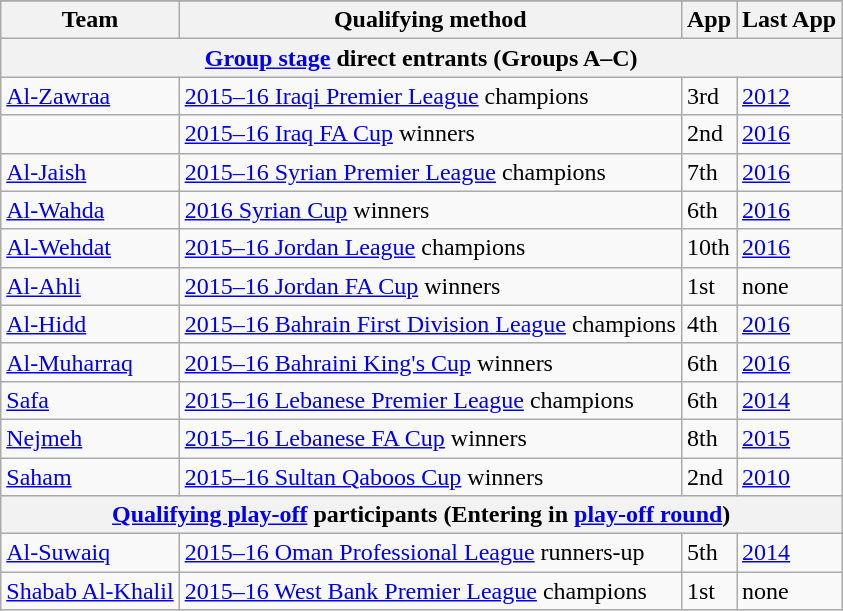<table class="wikitable">
<tr>
</tr>
<tr>
<th>Team</th>
<th>Qualifying method</th>
<th>App</th>
<th>Last App</th>
</tr>
<tr>
<th colspan=4><a href='#'>Group stage</a> direct entrants (Groups A–C)</th>
</tr>
<tr>
<td> <a href='#'>Al-Zawraa</a></td>
<td><a href='#'>2015–16 Iraqi Premier League</a> champions</td>
<td>3rd</td>
<td><a href='#'>2012</a></td>
</tr>
<tr>
<td></td>
<td><a href='#'>2015–16 Iraq FA Cup</a> winners</td>
<td>2nd</td>
<td><a href='#'>2016</a></td>
</tr>
<tr>
<td> <a href='#'>Al-Jaish</a></td>
<td><a href='#'>2015–16 Syrian Premier League</a> champions</td>
<td>7th</td>
<td><a href='#'>2016</a></td>
</tr>
<tr>
<td> <a href='#'>Al-Wahda</a></td>
<td><a href='#'>2016 Syrian Cup</a> winners</td>
<td>6th</td>
<td><a href='#'>2016</a></td>
</tr>
<tr>
<td> <a href='#'>Al-Wehdat</a></td>
<td><a href='#'>2015–16 Jordan League</a> champions</td>
<td>10th</td>
<td><a href='#'>2016</a></td>
</tr>
<tr>
<td> <a href='#'>Al-Ahli</a></td>
<td><a href='#'>2015–16 Jordan FA Cup</a> winners</td>
<td>1st</td>
<td>none</td>
</tr>
<tr>
<td> <a href='#'>Al-Hidd</a></td>
<td><a href='#'>2015–16 Bahrain First Division League</a> champions</td>
<td>4th</td>
<td><a href='#'>2016</a></td>
</tr>
<tr>
<td> <a href='#'>Al-Muharraq</a></td>
<td><a href='#'>2015–16 Bahraini King's Cup</a> winners</td>
<td>6th</td>
<td><a href='#'>2016</a></td>
</tr>
<tr>
<td> <a href='#'>Safa</a></td>
<td><a href='#'>2015–16 Lebanese Premier League</a> champions</td>
<td>6th</td>
<td><a href='#'>2014</a></td>
</tr>
<tr>
<td> <a href='#'>Nejmeh</a></td>
<td><a href='#'>2015–16 Lebanese FA Cup</a> winners</td>
<td>8th</td>
<td><a href='#'>2015</a></td>
</tr>
<tr>
<td> <a href='#'>Saham</a></td>
<td><a href='#'>2015–16 Sultan Qaboos Cup</a> winners</td>
<td>2nd</td>
<td><a href='#'>2010</a></td>
</tr>
<tr>
<th colspan=4><a href='#'>Qualifying play-off</a> participants (Entering in <a href='#'>play-off round</a>)</th>
</tr>
<tr>
<td> <a href='#'>Al-Suwaiq</a></td>
<td><a href='#'>2015–16 Oman Professional League</a> runners-up</td>
<td>5th</td>
<td><a href='#'>2014</a></td>
</tr>
<tr>
<td> <a href='#'>Shabab Al-Khalil</a></td>
<td><a href='#'>2015–16 West Bank Premier League</a> champions</td>
<td>1st</td>
<td>none</td>
</tr>
</table>
